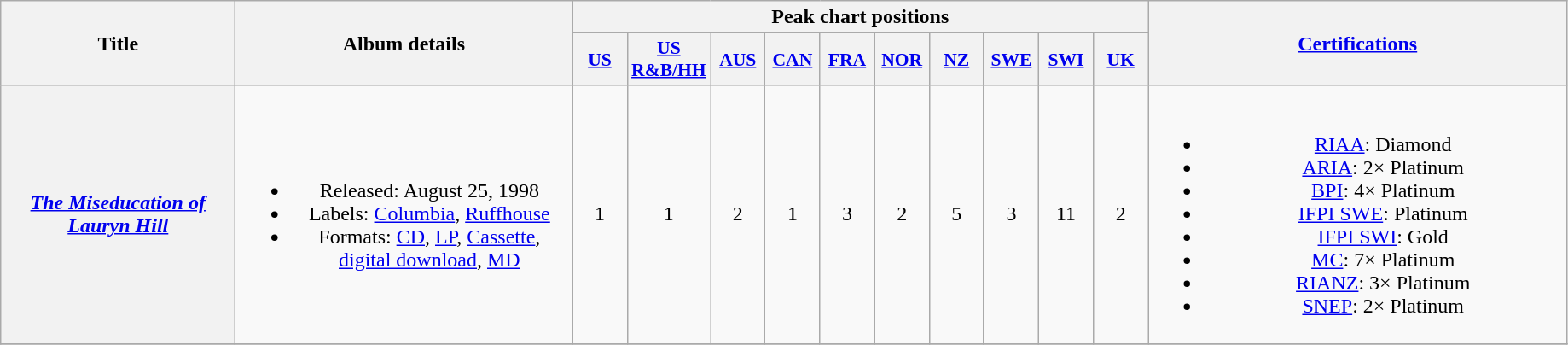<table class="wikitable plainrowheaders" style="text-align:center;">
<tr>
<th scope="col" rowspan="2" style="width:11em;">Title</th>
<th scope="col" rowspan="2" style="width:16em;">Album details</th>
<th scope="col" colspan="10">Peak chart positions</th>
<th scope="col" rowspan="2" style="width:20em;"><a href='#'>Certifications</a></th>
</tr>
<tr>
<th scope="col" style="width:2.5em;font-size:90%;"><a href='#'>US</a><br></th>
<th scope="col" style="width:2.5em;font-size:90%;"><a href='#'>US R&B/HH</a><br></th>
<th scope="col" style="width:2.5em;font-size:90%;"><a href='#'>AUS</a><br></th>
<th scope="col" style="width:2.5em;font-size:90%;"><a href='#'>CAN</a><br></th>
<th scope="col" style="width:2.5em;font-size:90%;"><a href='#'>FRA</a><br></th>
<th scope="col" style="width:2.5em;font-size:90%;"><a href='#'>NOR</a><br></th>
<th scope="col" style="width:2.5em;font-size:90%;"><a href='#'>NZ</a><br></th>
<th scope="col" style="width:2.5em;font-size:90%;"><a href='#'>SWE</a><br></th>
<th scope="col" style="width:2.5em;font-size:90%;"><a href='#'>SWI</a><br></th>
<th scope="col" style="width:2.5em;font-size:90%;"><a href='#'>UK</a><br></th>
</tr>
<tr>
<th scope="row"><em><a href='#'>The Miseducation of Lauryn Hill</a></em></th>
<td><br><ul><li>Released: August 25, 1998</li><li>Labels: <a href='#'>Columbia</a>, <a href='#'>Ruffhouse</a></li><li>Formats: <a href='#'>CD</a>, <a href='#'>LP</a>, <a href='#'>Cassette</a>, <a href='#'>digital download</a>, <a href='#'>MD</a></li></ul></td>
<td>1</td>
<td>1</td>
<td>2</td>
<td>1</td>
<td>3</td>
<td>2</td>
<td>5</td>
<td>3</td>
<td>11</td>
<td>2</td>
<td><br><ul><li><a href='#'>RIAA</a>: Diamond</li><li><a href='#'>ARIA</a>: 2× Platinum</li><li><a href='#'>BPI</a>: 4× Platinum</li><li><a href='#'>IFPI SWE</a>: Platinum</li><li><a href='#'>IFPI SWI</a>: Gold</li><li><a href='#'>MC</a>: 7× Platinum</li><li><a href='#'>RIANZ</a>: 3× Platinum</li><li><a href='#'>SNEP</a>: 2× Platinum</li></ul></td>
</tr>
<tr 2019 TBA>
</tr>
</table>
